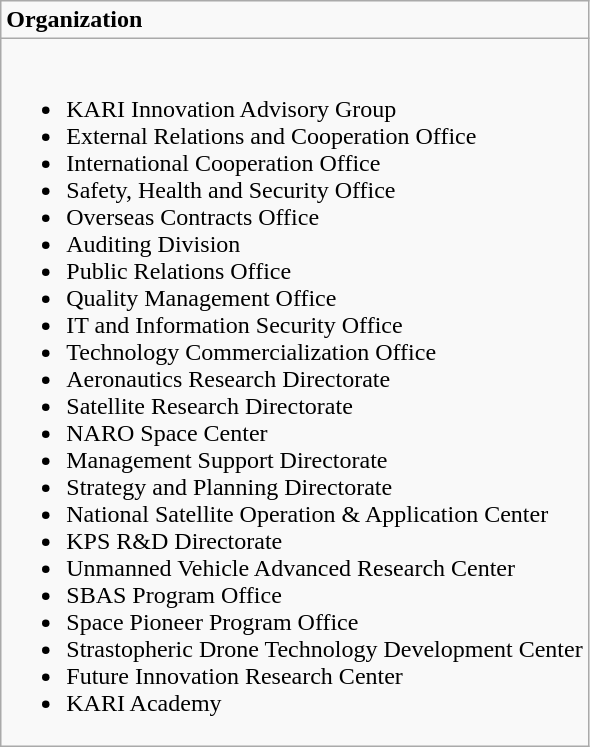<table role="presentation" class="wikitable mw-collapsible mw-collapsed">
<tr>
<td><strong>Organization</strong></td>
</tr>
<tr>
<td><br><ul><li>KARI Innovation Advisory Group</li><li>External Relations and Cooperation Office</li><li>International Cooperation Office</li><li>Safety, Health and Security Office</li><li>Overseas Contracts Office</li><li>Auditing Division</li><li>Public Relations Office</li><li>Quality Management Office</li><li>IT and Information Security Office</li><li>Technology Commercialization Office</li><li>Aeronautics Research Directorate</li><li>Satellite Research Directorate</li><li>NARO Space Center</li><li>Management Support Directorate</li><li>Strategy and Planning Directorate</li><li>National Satellite Operation & Application Center</li><li>KPS R&D Directorate</li><li>Unmanned Vehicle Advanced Research Center</li><li>SBAS Program Office</li><li>Space Pioneer Program Office</li><li>Strastopheric Drone Technology Development Center</li><li>Future Innovation Research Center</li><li>KARI Academy</li></ul></td>
</tr>
</table>
